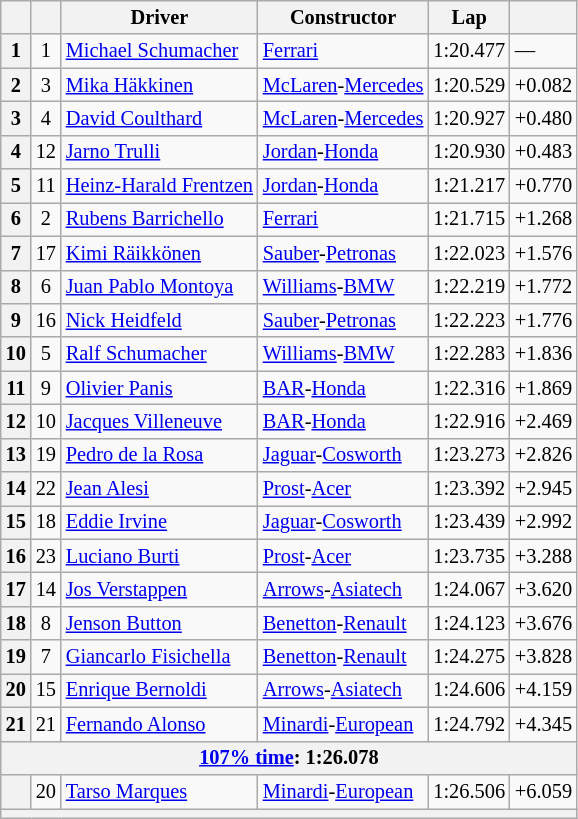<table class="wikitable sortable" style="font-size: 85%">
<tr>
<th scope="col"></th>
<th scope="col"></th>
<th scope="col">Driver</th>
<th scope="col">Constructor</th>
<th scope="col">Lap</th>
<th scope="col"></th>
</tr>
<tr>
<th scope="row">1</th>
<td align="center">1</td>
<td data-sort-value="SCHM"> <a href='#'>Michael Schumacher</a></td>
<td><a href='#'>Ferrari</a></td>
<td>1:20.477</td>
<td>—</td>
</tr>
<tr>
<th scope="row">2</th>
<td align="center">3</td>
<td data-sort-value="HAK"> <a href='#'>Mika Häkkinen</a></td>
<td><a href='#'>McLaren</a>-<a href='#'>Mercedes</a></td>
<td>1:20.529</td>
<td>+0.082</td>
</tr>
<tr>
<th scope="row">3</th>
<td align="center">4</td>
<td data-sort-value="COU"> <a href='#'>David Coulthard</a></td>
<td><a href='#'>McLaren</a>-<a href='#'>Mercedes</a></td>
<td>1:20.927</td>
<td>+0.480</td>
</tr>
<tr>
<th scope="row">4</th>
<td align="center">12</td>
<td data-sort-value="TRU"> <a href='#'>Jarno Trulli</a></td>
<td><a href='#'>Jordan</a>-<a href='#'>Honda</a></td>
<td>1:20.930</td>
<td>+0.483</td>
</tr>
<tr>
<th scope="row">5</th>
<td align="center">11</td>
<td data-sort-value="FRE"> <a href='#'>Heinz-Harald Frentzen</a></td>
<td><a href='#'>Jordan</a>-<a href='#'>Honda</a></td>
<td>1:21.217</td>
<td>+0.770</td>
</tr>
<tr>
<th scope="row">6</th>
<td align="center">2</td>
<td data-sort-value="BAR"> <a href='#'>Rubens Barrichello</a></td>
<td><a href='#'>Ferrari</a></td>
<td>1:21.715</td>
<td>+1.268</td>
</tr>
<tr>
<th scope="row">7</th>
<td align="center">17</td>
<td data-sort-value="RAI"> <a href='#'>Kimi Räikkönen</a></td>
<td><a href='#'>Sauber</a>-<a href='#'>Petronas</a></td>
<td>1:22.023</td>
<td>+1.576</td>
</tr>
<tr>
<th scope="row">8</th>
<td align="center">6</td>
<td data-sort-value="MON"> <a href='#'>Juan Pablo Montoya</a></td>
<td><a href='#'>Williams</a>-<a href='#'>BMW</a></td>
<td>1:22.219</td>
<td>+1.772</td>
</tr>
<tr>
<th scope="row">9</th>
<td align="center">16</td>
<td data-sort-value="HEI"> <a href='#'>Nick Heidfeld</a></td>
<td><a href='#'>Sauber</a>-<a href='#'>Petronas</a></td>
<td>1:22.223</td>
<td>+1.776</td>
</tr>
<tr>
<th scope="row">10</th>
<td align="center">5</td>
<td data-sort-value="SCHR"> <a href='#'>Ralf Schumacher</a></td>
<td><a href='#'>Williams</a>-<a href='#'>BMW</a></td>
<td>1:22.283</td>
<td>+1.836</td>
</tr>
<tr>
<th scope="row">11</th>
<td align="center">9</td>
<td data-sort-value="PAN"> <a href='#'>Olivier Panis</a></td>
<td><a href='#'>BAR</a>-<a href='#'>Honda</a></td>
<td>1:22.316</td>
<td>+1.869</td>
</tr>
<tr>
<th scope="row">12</th>
<td align="center">10</td>
<td data-sort-value="VIL"> <a href='#'>Jacques Villeneuve</a></td>
<td><a href='#'>BAR</a>-<a href='#'>Honda</a></td>
<td>1:22.916</td>
<td>+2.469</td>
</tr>
<tr>
<th scope="row">13</th>
<td align="center">19</td>
<td data-sort-value="DEL"> <a href='#'>Pedro de la Rosa</a></td>
<td><a href='#'>Jaguar</a>-<a href='#'>Cosworth</a></td>
<td>1:23.273</td>
<td>+2.826</td>
</tr>
<tr>
<th scope="row">14</th>
<td align="center">22</td>
<td data-sort-value="ALE"> <a href='#'>Jean Alesi</a></td>
<td><a href='#'>Prost</a>-<a href='#'>Acer</a></td>
<td>1:23.392</td>
<td>+2.945</td>
</tr>
<tr>
<th scope="row">15</th>
<td align="center">18</td>
<td data-sort-value="IRV"> <a href='#'>Eddie Irvine</a></td>
<td><a href='#'>Jaguar</a>-<a href='#'>Cosworth</a></td>
<td>1:23.439</td>
<td>+2.992</td>
</tr>
<tr>
<th scope="row">16</th>
<td align="center">23</td>
<td data-sort-value="BUR"> <a href='#'>Luciano Burti</a></td>
<td><a href='#'>Prost</a>-<a href='#'>Acer</a></td>
<td>1:23.735</td>
<td>+3.288</td>
</tr>
<tr>
<th scope="row">17</th>
<td align="center">14</td>
<td data-sort-value="VER"> <a href='#'>Jos Verstappen</a></td>
<td><a href='#'>Arrows</a>-<a href='#'>Asiatech</a></td>
<td>1:24.067</td>
<td>+3.620</td>
</tr>
<tr>
<th scope="row">18</th>
<td align="center">8</td>
<td data-sort-value="BUT"> <a href='#'>Jenson Button</a></td>
<td><a href='#'>Benetton</a>-<a href='#'>Renault</a></td>
<td>1:24.123</td>
<td>+3.676</td>
</tr>
<tr>
<th scope="row">19</th>
<td align="center">7</td>
<td data-sort-value="FIS"> <a href='#'>Giancarlo Fisichella</a></td>
<td><a href='#'>Benetton</a>-<a href='#'>Renault</a></td>
<td>1:24.275</td>
<td>+3.828</td>
</tr>
<tr>
<th scope="row">20</th>
<td align="center">15</td>
<td data-sort-value="BER"> <a href='#'>Enrique Bernoldi</a></td>
<td><a href='#'>Arrows</a>-<a href='#'>Asiatech</a></td>
<td>1:24.606</td>
<td>+4.159</td>
</tr>
<tr>
<th scope="row">21</th>
<td align="center">21</td>
<td data-sort-value="ALO"> <a href='#'>Fernando Alonso</a></td>
<td><a href='#'>Minardi</a>-<a href='#'>European</a></td>
<td>1:24.792</td>
<td>+4.345</td>
</tr>
<tr class="sortbottom">
<th colspan="6"><a href='#'>107% time</a>: 1:26.078</th>
</tr>
<tr>
<th scope="row" data-sort-value="22"></th>
<td align="center">20</td>
<td data-sort-value="MAR"> <a href='#'>Tarso Marques</a></td>
<td><a href='#'>Minardi</a>-<a href='#'>European</a></td>
<td>1:26.506</td>
<td>+6.059</td>
</tr>
<tr class="sortbottom">
<th colspan="6"></th>
</tr>
</table>
